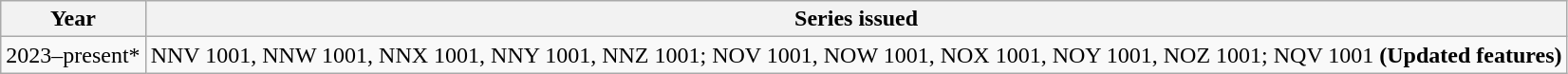<table class="wikitable">
<tr>
<th>Year</th>
<th>Series issued</th>
</tr>
<tr>
<td>2023–present*</td>
<td>NNV 1001, NNW 1001, NNX 1001, NNY 1001, NNZ 1001; NOV 1001, NOW 1001, NOX 1001, NOY 1001, NOZ 1001; NQV 1001  <strong>(Updated features)</strong></td>
</tr>
</table>
